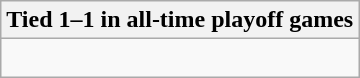<table class="wikitable collapsible collapsed">
<tr>
<th>Tied 1–1 in all-time playoff games</th>
</tr>
<tr>
<td><br>
</td>
</tr>
</table>
